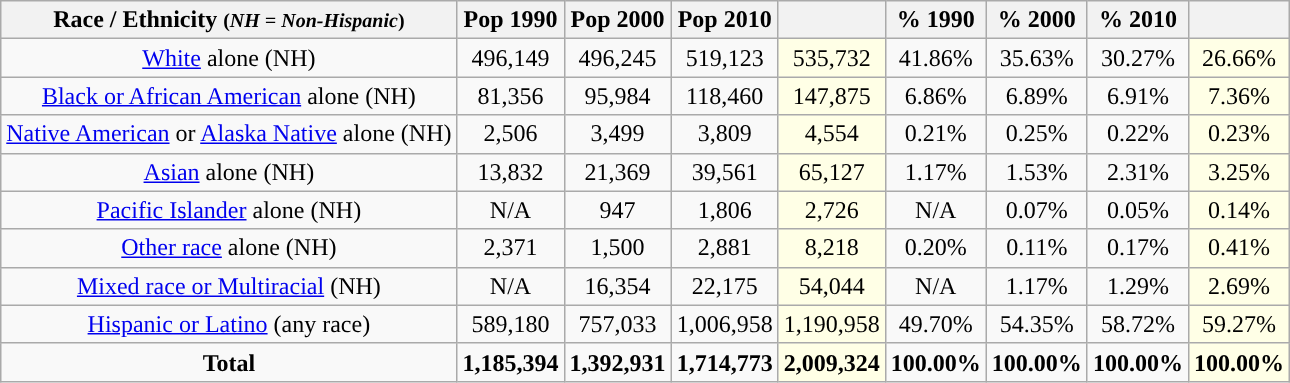<table class="wikitable"style="text-align:center;">
<tr>
<th>Race / Ethnicity <small>(<em>NH = Non-Hispanic</em>)</small></th>
<th>Pop 1990</th>
<th>Pop 2000</th>
<th>Pop 2010</th>
<th></th>
<th>% 1990</th>
<th>% 2000</th>
<th>% 2010</th>
<th></th>
</tr>
<tr>
<td><a href='#'>White</a> alone (NH)</td>
<td>496,149</td>
<td>496,245</td>
<td>519,123</td>
<td style='background: #ffffe6;'>535,732</td>
<td>41.86%</td>
<td>35.63%</td>
<td>30.27%</td>
<td style='background: #ffffe6;'>26.66%</td>
</tr>
<tr>
<td><a href='#'>Black or African American</a> alone (NH)</td>
<td>81,356</td>
<td>95,984</td>
<td>118,460</td>
<td style='background: #ffffe6;'>147,875</td>
<td>6.86%</td>
<td>6.89%</td>
<td>6.91%</td>
<td style='background: #ffffe6;'>7.36%</td>
</tr>
<tr>
<td><a href='#'>Native American</a> or <a href='#'>Alaska Native</a> alone (NH)</td>
<td>2,506</td>
<td>3,499</td>
<td>3,809</td>
<td style='background: #ffffe6;'>4,554</td>
<td>0.21%</td>
<td>0.25%</td>
<td>0.22%</td>
<td style='background: #ffffe6;'>0.23%</td>
</tr>
<tr>
<td><a href='#'>Asian</a> alone (NH)</td>
<td>13,832</td>
<td>21,369</td>
<td>39,561</td>
<td style='background: #ffffe6;'>65,127</td>
<td>1.17%</td>
<td>1.53%</td>
<td>2.31%</td>
<td style='background: #ffffe6;'>3.25%</td>
</tr>
<tr>
<td><a href='#'>Pacific Islander</a> alone (NH)</td>
<td>N/A</td>
<td>947</td>
<td>1,806</td>
<td style='background: #ffffe6;'>2,726</td>
<td>N/A</td>
<td>0.07%</td>
<td>0.05%</td>
<td style='background: #ffffe6;'>0.14%</td>
</tr>
<tr>
<td><a href='#'>Other race</a> alone (NH)</td>
<td>2,371</td>
<td>1,500</td>
<td>2,881</td>
<td style='background: #ffffe6;'>8,218</td>
<td>0.20%</td>
<td>0.11%</td>
<td>0.17%</td>
<td style='background: #ffffe6;'>0.41%</td>
</tr>
<tr>
<td><a href='#'>Mixed race or Multiracial</a> (NH)</td>
<td>N/A</td>
<td>16,354</td>
<td>22,175</td>
<td style='background: #ffffe6;'>54,044</td>
<td>N/A</td>
<td>1.17%</td>
<td>1.29%</td>
<td style='background: #ffffe6;'>2.69%</td>
</tr>
<tr>
<td><a href='#'>Hispanic or Latino</a> (any race)</td>
<td>589,180</td>
<td>757,033</td>
<td>1,006,958</td>
<td style='background: #ffffe6;'>1,190,958</td>
<td>49.70%</td>
<td>54.35%</td>
<td>58.72%</td>
<td style='background: #ffffe6;'>59.27%</td>
</tr>
<tr>
<td><strong>Total</strong></td>
<td><strong>1,185,394</strong></td>
<td><strong>1,392,931</strong></td>
<td><strong>1,714,773</strong></td>
<td style='background: #ffffe6;'><strong>2,009,324</strong></td>
<td><strong>100.00%</strong></td>
<td><strong>100.00%</strong></td>
<td><strong>100.00%</strong></td>
<td style='background: #ffffe6;'><strong>100.00%</strong></td>
</tr>
</table>
